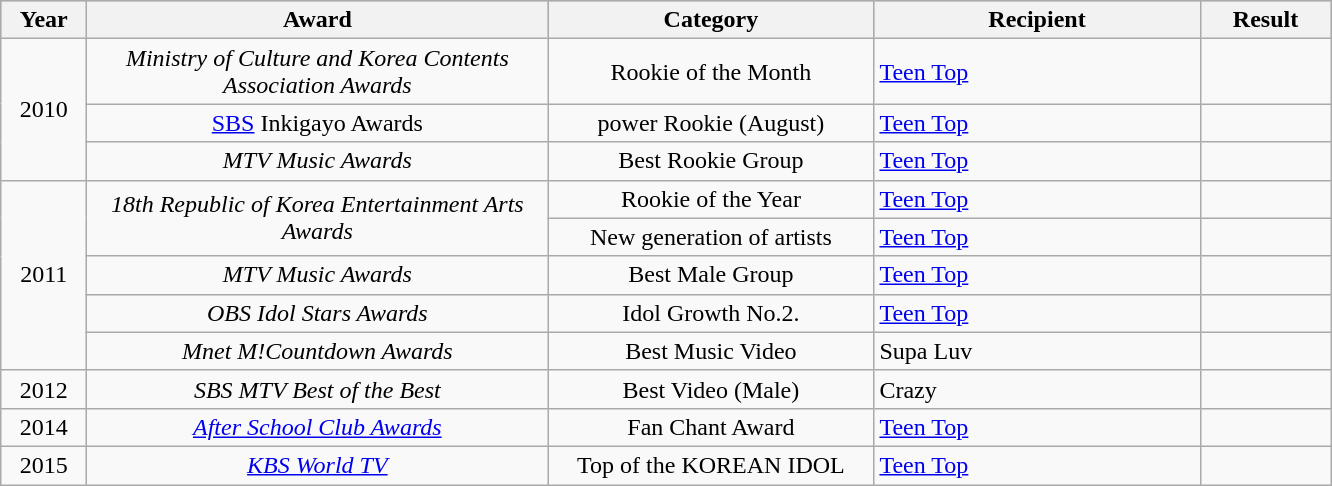<table class="wikitable">
<tr style="background:#B0C4DE;">
<th style="width:50px;">Year</th>
<th style="width:300px;">Award</th>
<th style="width:210px;">Category</th>
<th style="width:210px;">Recipient</th>
<th style="width:80px;">Result</th>
</tr>
<tr>
<td align="center" rowspan="3">2010</td>
<td align="center" rowspan="1"><em>Ministry of Culture and Korea Contents Association Awards</em></td>
<td align="center">Rookie of the Month</td>
<td><a href='#'>Teen Top</a></td>
<td></td>
</tr>
<tr>
<td align="center" rowspan="1"><a href='#'>SBS</a> Inkigayo Awards</td>
<td align="center">power Rookie (August)</td>
<td><a href='#'>Teen Top</a></td>
<td></td>
</tr>
<tr>
<td align="center" rowspan="1"><em>MTV Music Awards</em></td>
<td align="center">Best Rookie Group</td>
<td><a href='#'>Teen Top</a></td>
<td></td>
</tr>
<tr>
<td align="center" rowspan="5">2011</td>
<td align="center" rowspan="2"><em>18th Republic of Korea Entertainment Arts Awards</em></td>
<td align="center">Rookie of the Year</td>
<td><a href='#'>Teen Top</a></td>
<td></td>
</tr>
<tr>
<td align="center">New generation of artists</td>
<td><a href='#'>Teen Top</a></td>
<td></td>
</tr>
<tr>
<td align="center" rowspan="1"><em>MTV Music Awards</em></td>
<td align="center">Best Male Group</td>
<td><a href='#'>Teen Top</a></td>
<td></td>
</tr>
<tr>
<td align="center" rowspan="1"><em> OBS Idol Stars Awards</em></td>
<td align="center">Idol Growth No.2.</td>
<td><a href='#'>Teen Top</a></td>
<td></td>
</tr>
<tr>
<td align="center" rowspan="1"><em>Mnet M!Countdown Awards</em></td>
<td align="center">Best Music Video</td>
<td>Supa Luv</td>
<td></td>
</tr>
<tr>
<td align="center" rowspan="1">2012</td>
<td align="center" rowspan="1"><em>SBS MTV Best of the Best</em></td>
<td align="center">Best Video (Male)</td>
<td>Crazy</td>
<td></td>
</tr>
<tr>
<td align="center" rowspan="1">2014</td>
<td align="center" rowspan="1"><em><a href='#'>After School Club Awards</a></em></td>
<td align="center">Fan Chant Award</td>
<td><a href='#'>Teen Top</a></td>
<td></td>
</tr>
<tr>
<td align="center" rowspan="1">2015</td>
<td align="center" rowspan="1"><em><a href='#'>KBS World TV</a></em></td>
<td align="center">Top of the KOREAN IDOL</td>
<td><a href='#'>Teen Top</a></td>
<td></td>
</tr>
</table>
